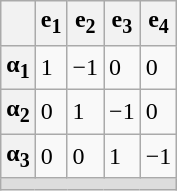<table class=wikitable>
<tr>
<th></th>
<th>e<sub>1</sub></th>
<th>e<sub>2</sub></th>
<th>e<sub>3</sub></th>
<th>e<sub>4</sub></th>
</tr>
<tr>
<th>α<sub>1</sub></th>
<td>1</td>
<td>−1</td>
<td>0</td>
<td>0</td>
</tr>
<tr>
<th>α<sub>2</sub></th>
<td>0</td>
<td>1</td>
<td>−1</td>
<td>0</td>
</tr>
<tr>
<th>α<sub>3</sub></th>
<td>0</td>
<td>0</td>
<td>1</td>
<td>−1</td>
</tr>
<tr BGCOLOR="#ddd">
<td colspan=5 align=center></td>
</tr>
</table>
